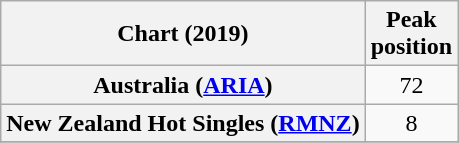<table class="wikitable sortable plainrowheaders" style="text-align:center">
<tr>
<th scope="col">Chart (2019)</th>
<th scope="col">Peak<br>position</th>
</tr>
<tr>
<th scope="row">Australia (<a href='#'>ARIA</a>)</th>
<td>72</td>
</tr>
<tr>
<th scope="row">New Zealand Hot Singles (<a href='#'>RMNZ</a>)</th>
<td>8</td>
</tr>
<tr>
</tr>
</table>
